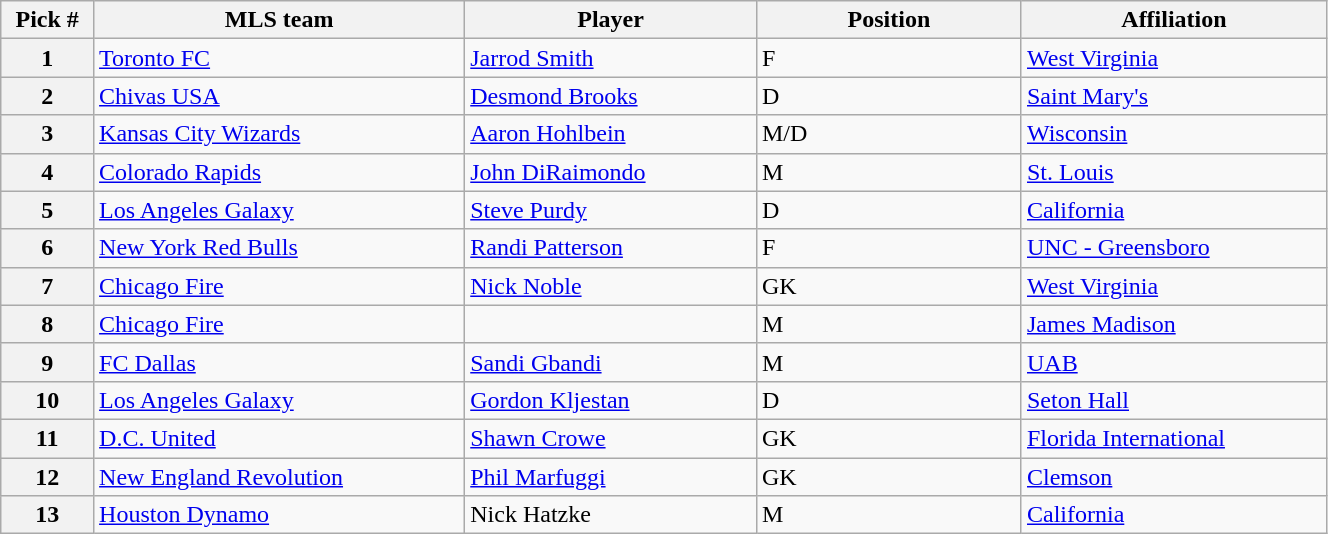<table class="wikitable sortable" style="width:70%">
<tr>
<th width=7%>Pick #</th>
<th width=28%>MLS team</th>
<th width=22%>Player</th>
<th width=20%>Position</th>
<th>Affiliation</th>
</tr>
<tr>
<th>1</th>
<td><a href='#'>Toronto FC</a></td>
<td> <a href='#'>Jarrod Smith</a></td>
<td>F</td>
<td><a href='#'>West Virginia</a></td>
</tr>
<tr>
<th>2</th>
<td><a href='#'>Chivas USA</a></td>
<td> <a href='#'>Desmond Brooks</a></td>
<td>D</td>
<td><a href='#'>Saint Mary's</a></td>
</tr>
<tr>
<th>3</th>
<td><a href='#'>Kansas City Wizards</a></td>
<td> <a href='#'>Aaron Hohlbein</a></td>
<td>M/D</td>
<td><a href='#'>Wisconsin</a></td>
</tr>
<tr>
<th>4</th>
<td><a href='#'>Colorado Rapids</a></td>
<td>  <a href='#'>John DiRaimondo</a></td>
<td>M</td>
<td><a href='#'>St. Louis</a></td>
</tr>
<tr>
<th>5</th>
<td><a href='#'>Los Angeles Galaxy</a></td>
<td> <a href='#'>Steve Purdy</a></td>
<td>D</td>
<td><a href='#'>California</a></td>
</tr>
<tr>
<th>6</th>
<td><a href='#'>New York Red Bulls</a></td>
<td> <a href='#'>Randi Patterson</a></td>
<td>F</td>
<td><a href='#'>UNC - Greensboro</a></td>
</tr>
<tr>
<th>7</th>
<td><a href='#'>Chicago Fire</a></td>
<td> <a href='#'>Nick Noble</a></td>
<td>GK</td>
<td><a href='#'>West Virginia</a></td>
</tr>
<tr>
<th>8</th>
<td><a href='#'>Chicago Fire</a></td>
<td> </td>
<td>M</td>
<td><a href='#'>James Madison</a></td>
</tr>
<tr>
<th>9</th>
<td><a href='#'>FC Dallas</a></td>
<td> <a href='#'>Sandi Gbandi</a></td>
<td>M</td>
<td><a href='#'>UAB</a></td>
</tr>
<tr>
<th>10</th>
<td><a href='#'>Los Angeles Galaxy</a></td>
<td> <a href='#'>Gordon Kljestan</a></td>
<td>D</td>
<td><a href='#'>Seton Hall</a></td>
</tr>
<tr>
<th>11</th>
<td><a href='#'>D.C. United</a></td>
<td> <a href='#'>Shawn Crowe</a></td>
<td>GK</td>
<td><a href='#'>Florida International</a></td>
</tr>
<tr>
<th>12</th>
<td><a href='#'>New England Revolution</a></td>
<td> <a href='#'>Phil Marfuggi</a></td>
<td>GK</td>
<td><a href='#'>Clemson</a></td>
</tr>
<tr>
<th>13</th>
<td><a href='#'>Houston Dynamo</a></td>
<td> Nick Hatzke</td>
<td>M</td>
<td><a href='#'>California</a></td>
</tr>
</table>
